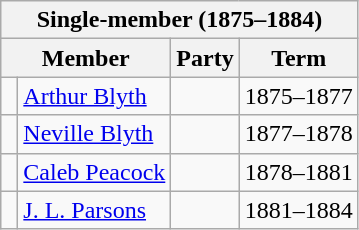<table class="wikitable">
<tr>
<th colspan = 4>Single-member (1875–1884)</th>
</tr>
<tr>
<th colspan=2>Member</th>
<th>Party</th>
<th>Term</th>
</tr>
<tr>
<td> </td>
<td><a href='#'>Arthur Blyth</a></td>
<td></td>
<td>1875–1877</td>
</tr>
<tr>
<td> </td>
<td><a href='#'>Neville Blyth</a></td>
<td></td>
<td>1877–1878</td>
</tr>
<tr>
<td> </td>
<td><a href='#'>Caleb Peacock</a></td>
<td></td>
<td>1878–1881</td>
</tr>
<tr>
<td> </td>
<td><a href='#'>J. L. Parsons</a></td>
<td></td>
<td>1881–1884</td>
</tr>
</table>
